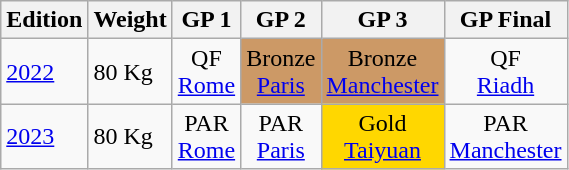<table class="wikitable sortable">
<tr>
<th>Edition</th>
<th>Weight</th>
<th>GP 1</th>
<th>GP 2</th>
<th>GP 3</th>
<th>GP Final</th>
</tr>
<tr>
<td><a href='#'>2022</a></td>
<td>80 Kg</td>
<td bgcolor="" align="center">QF<br>  <a href='#'>Rome</a></td>
<td bgcolor="cc9966" align="center">Bronze<br>  <a href='#'>Paris</a></td>
<td bgcolor="cc9966" align="center">Bronze<br>  <a href='#'>Manchester</a></td>
<td bgcolor="" align="center">QF<br>  <a href='#'>Riadh</a></td>
</tr>
<tr>
<td><a href='#'>2023</a></td>
<td>80 Kg</td>
<td align="center">PAR<br>  <a href='#'>Rome</a></td>
<td bgcolor="" align="center">PAR<br> <a href='#'>Paris</a></td>
<td bgcolor="Gold" align="center">Gold <br>  <a href='#'>Taiyuan</a></td>
<td align="center">PAR<br>  <a href='#'>Manchester</a></td>
</tr>
</table>
